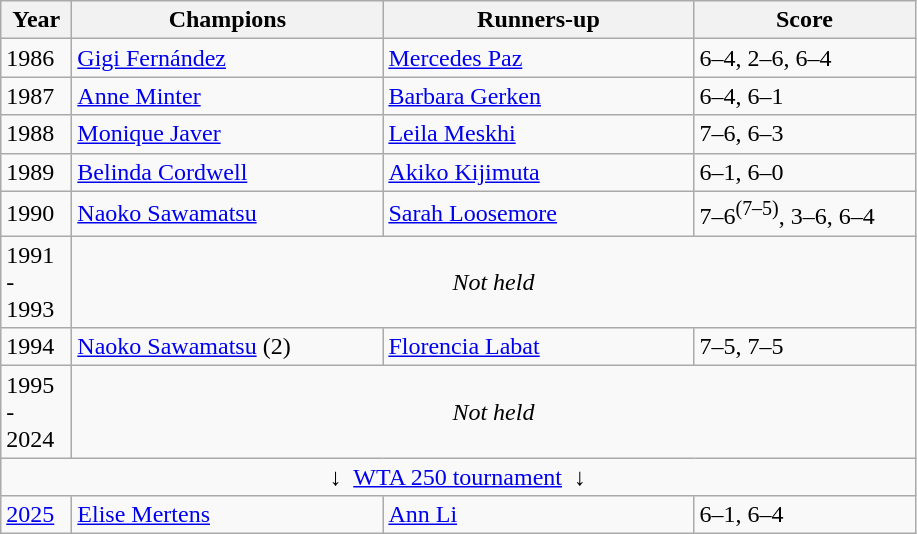<table class="sortable wikitable">
<tr>
<th style="width:40px">Year</th>
<th style="width:200px">Champions</th>
<th style="width:200px">Runners-up</th>
<th style="width:140px" class="unsortable">Score</th>
</tr>
<tr>
<td>1986</td>
<td> <a href='#'>Gigi Fernández</a></td>
<td> <a href='#'>Mercedes Paz</a></td>
<td>6–4, 2–6, 6–4</td>
</tr>
<tr>
<td>1987</td>
<td> <a href='#'>Anne Minter</a></td>
<td> <a href='#'>Barbara Gerken</a></td>
<td>6–4, 6–1</td>
</tr>
<tr>
<td>1988</td>
<td> <a href='#'>Monique Javer</a></td>
<td> <a href='#'>Leila Meskhi</a></td>
<td>7–6, 6–3</td>
</tr>
<tr>
<td>1989</td>
<td> <a href='#'>Belinda Cordwell</a></td>
<td> <a href='#'>Akiko Kijimuta</a></td>
<td>6–1, 6–0</td>
</tr>
<tr>
<td>1990</td>
<td> <a href='#'>Naoko Sawamatsu</a></td>
<td> <a href='#'>Sarah Loosemore</a></td>
<td>7–6<sup>(7–5)</sup>, 3–6, 6–4</td>
</tr>
<tr>
<td>1991<br><div>-</div>1993</td>
<td colspan=3 align=center><em>Not held</em></td>
</tr>
<tr>
<td>1994</td>
<td> <a href='#'>Naoko Sawamatsu</a> (2)</td>
<td> <a href='#'>Florencia Labat</a></td>
<td>7–5, 7–5</td>
</tr>
<tr>
<td>1995<br><div>-</div>2024</td>
<td colspan=3 align=center><em>Not held</em></td>
</tr>
<tr>
<td colspan="4" align="center">↓  <a href='#'>WTA 250 tournament</a>  ↓</td>
</tr>
<tr>
<td><a href='#'>2025</a></td>
<td> <a href='#'>Elise Mertens</a></td>
<td> <a href='#'>Ann Li</a></td>
<td>6–1, 6–4</td>
</tr>
</table>
